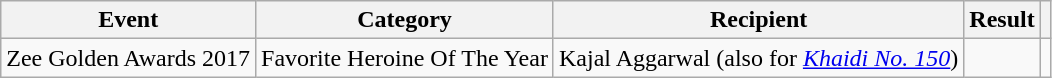<table class="wikitable">
<tr>
<th>Event</th>
<th>Category</th>
<th>Recipient</th>
<th>Result</th>
<th></th>
</tr>
<tr>
<td rowspan="4">Zee Golden Awards 2017</td>
<td>Favorite Heroine Of The Year</td>
<td>Kajal Aggarwal (also for <em><a href='#'>Khaidi No. 150</a></em>)</td>
<td></td>
<td></td>
</tr>
</table>
